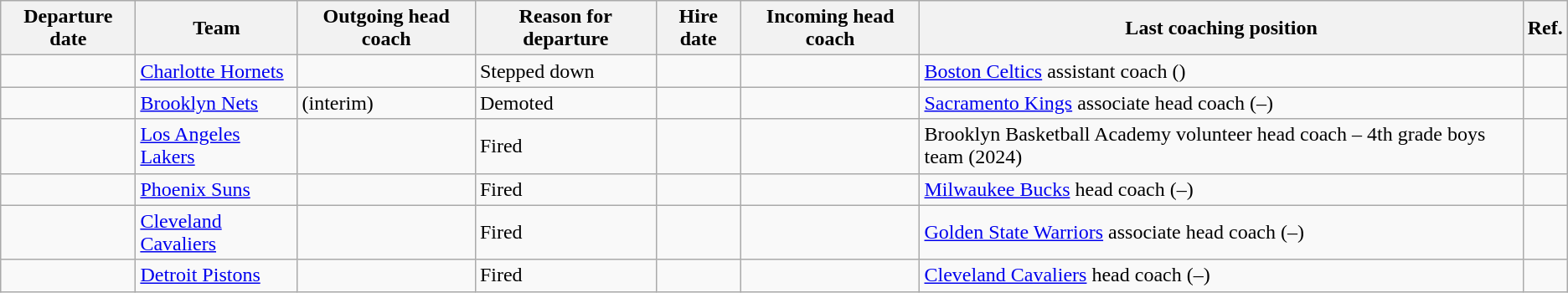<table class="wikitable sortable">
<tr>
<th>Departure date</th>
<th>Team</th>
<th>Outgoing head coach</th>
<th>Reason for departure</th>
<th>Hire date</th>
<th>Incoming head coach</th>
<th class="unsortable">Last coaching position</th>
<th class="unsortable">Ref.</th>
</tr>
<tr>
<td align=center></td>
<td><a href='#'>Charlotte Hornets</a></td>
<td></td>
<td>Stepped down</td>
<td></td>
<td></td>
<td><a href='#'>Boston Celtics</a> assistant coach ()</td>
<td align="center"></td>
</tr>
<tr>
<td align=center></td>
<td><a href='#'>Brooklyn Nets</a></td>
<td> (interim)</td>
<td>Demoted</td>
<td></td>
<td></td>
<td><a href='#'>Sacramento Kings</a> associate head coach (–)</td>
<td align="center"></td>
</tr>
<tr>
<td align=center></td>
<td><a href='#'>Los Angeles Lakers</a></td>
<td></td>
<td>Fired</td>
<td></td>
<td></td>
<td>Brooklyn Basketball Academy volunteer head coach – 4th grade boys team (2024)</td>
<td align="center"></td>
</tr>
<tr>
<td align=center></td>
<td><a href='#'>Phoenix Suns</a></td>
<td></td>
<td>Fired</td>
<td></td>
<td></td>
<td><a href='#'>Milwaukee Bucks</a> head coach (–)</td>
<td align="center"></td>
</tr>
<tr>
<td align=center></td>
<td><a href='#'>Cleveland Cavaliers</a></td>
<td></td>
<td>Fired</td>
<td></td>
<td></td>
<td><a href='#'>Golden State Warriors</a> associate head coach (–)</td>
<td align="center"></td>
</tr>
<tr>
<td align=center></td>
<td><a href='#'>Detroit Pistons</a></td>
<td></td>
<td>Fired</td>
<td></td>
<td></td>
<td><a href='#'>Cleveland Cavaliers</a> head coach (–)</td>
<td align="center"></td>
</tr>
</table>
